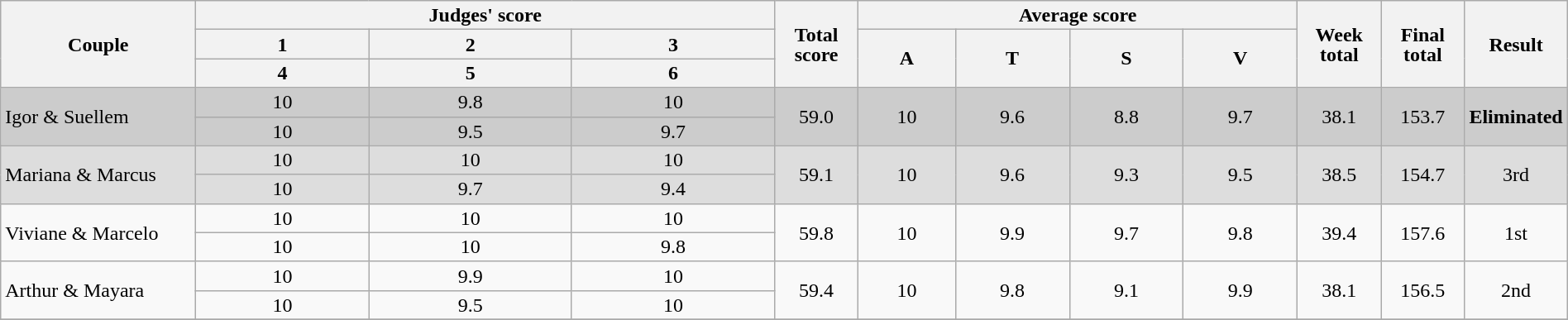<table class="wikitable" style="font-size:100%; line-height:16px; text-align:center" width="100%">
<tr>
<th rowspan=3 width=150>Couple</th>
<th colspan=3 width=200>Judges' score</th>
<th rowspan=3 width=060>Total score</th>
<th colspan=4 width=150>Average score</th>
<th rowspan=3 width=060>Week total</th>
<th rowspan=3 width=060>Final total</th>
<th rowspan=3 width=075>Result</th>
</tr>
<tr>
<th>1</th>
<th>2</th>
<th>3</th>
<th rowspan=2>A</th>
<th rowspan=2>T</th>
<th rowspan=2>S</th>
<th rowspan=2>V</th>
</tr>
<tr>
<th>4</th>
<th>5</th>
<th>6</th>
</tr>
<tr bgcolor="CCCCCC">
<td rowspan=2 align="left">Igor & Suellem</td>
<td>10</td>
<td>9.8</td>
<td>10</td>
<td rowspan=2>59.0</td>
<td rowspan=2>10</td>
<td rowspan=2>9.6</td>
<td rowspan=2>8.8</td>
<td rowspan=2>9.7</td>
<td rowspan=2>38.1</td>
<td rowspan=2>153.7</td>
<td rowspan=2><strong>Eliminated</strong></td>
</tr>
<tr bgcolor="CCCCCC">
<td>10</td>
<td>9.5</td>
<td>9.7</td>
</tr>
<tr bgcolor="DDDDDD">
<td align="left" rowspan=2>Mariana & Marcus</td>
<td>10</td>
<td>10</td>
<td>10</td>
<td rowspan=2>59.1</td>
<td rowspan=2>10</td>
<td rowspan=2>9.6</td>
<td rowspan=2>9.3</td>
<td rowspan=2>9.5</td>
<td rowspan=2>38.5</td>
<td rowspan=2>154.7</td>
<td rowspan=2>3rd</td>
</tr>
<tr bgcolor="DDDDDD">
<td>10</td>
<td>9.7</td>
<td>9.4</td>
</tr>
<tr>
<td align="left" rowspan=2>Viviane & Marcelo</td>
<td>10</td>
<td>10</td>
<td>10</td>
<td rowspan=2>59.8</td>
<td rowspan=2>10</td>
<td rowspan=2>9.9</td>
<td rowspan=2>9.7</td>
<td rowspan=2>9.8</td>
<td rowspan=2>39.4</td>
<td rowspan=2>157.6</td>
<td rowspan=2>1st</td>
</tr>
<tr>
<td>10</td>
<td>10</td>
<td>9.8</td>
</tr>
<tr>
<td align="left" rowspan=2>Arthur & Mayara</td>
<td>10</td>
<td>9.9</td>
<td>10</td>
<td rowspan=2>59.4</td>
<td rowspan=2>10</td>
<td rowspan=2>9.8</td>
<td rowspan=2>9.1</td>
<td rowspan=2>9.9</td>
<td rowspan=2>38.1</td>
<td rowspan=2>156.5</td>
<td rowspan=2>2nd</td>
</tr>
<tr>
<td>10</td>
<td>9.5</td>
<td>10</td>
</tr>
<tr>
</tr>
</table>
